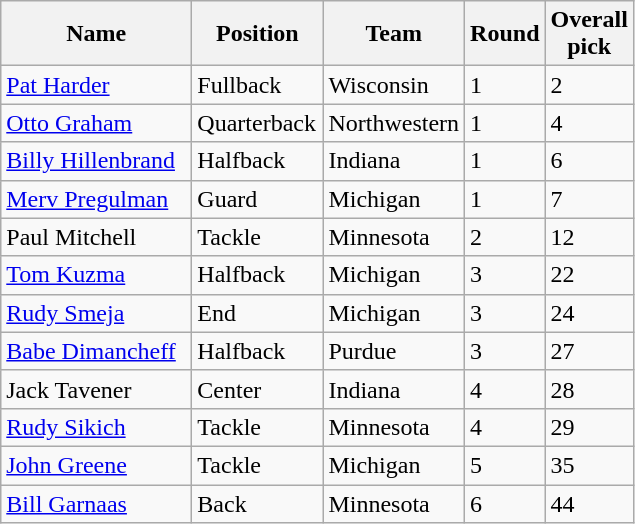<table class="sortable wikitable">
<tr>
<th width="120">Name</th>
<th width="80">Position</th>
<th width="80">Team</th>
<th width="25">Round</th>
<th width="25">Overall pick</th>
</tr>
<tr align="left" bgcolor="">
<td><a href='#'>Pat Harder</a></td>
<td>Fullback</td>
<td>Wisconsin</td>
<td>1</td>
<td>2</td>
</tr>
<tr align="left" bgcolor="">
<td><a href='#'>Otto Graham</a></td>
<td>Quarterback</td>
<td>Northwestern</td>
<td>1</td>
<td>4</td>
</tr>
<tr align="left" bgcolor="">
<td><a href='#'>Billy Hillenbrand</a></td>
<td>Halfback</td>
<td>Indiana</td>
<td>1</td>
<td>6</td>
</tr>
<tr align="left" bgcolor="">
<td><a href='#'>Merv Pregulman</a></td>
<td>Guard</td>
<td>Michigan</td>
<td>1</td>
<td>7</td>
</tr>
<tr align="left" bgcolor="">
<td>Paul Mitchell</td>
<td>Tackle</td>
<td>Minnesota</td>
<td>2</td>
<td>12</td>
</tr>
<tr align="left" bgcolor="">
<td><a href='#'>Tom Kuzma</a></td>
<td>Halfback</td>
<td>Michigan</td>
<td>3</td>
<td>22</td>
</tr>
<tr align="left" bgcolor="">
<td><a href='#'>Rudy Smeja</a></td>
<td>End</td>
<td>Michigan</td>
<td>3</td>
<td>24</td>
</tr>
<tr align="left" bgcolor="">
<td><a href='#'>Babe Dimancheff</a></td>
<td>Halfback</td>
<td>Purdue</td>
<td>3</td>
<td>27</td>
</tr>
<tr align="left" bgcolor="">
<td>Jack Tavener</td>
<td>Center</td>
<td>Indiana</td>
<td>4</td>
<td>28</td>
</tr>
<tr align="left" bgcolor="">
<td><a href='#'>Rudy Sikich</a></td>
<td>Tackle</td>
<td>Minnesota</td>
<td>4</td>
<td>29</td>
</tr>
<tr align="left" bgcolor="">
<td><a href='#'>John Greene</a></td>
<td>Tackle</td>
<td>Michigan</td>
<td>5</td>
<td>35</td>
</tr>
<tr align="left" bgcolor="">
<td><a href='#'>Bill Garnaas</a></td>
<td>Back</td>
<td>Minnesota</td>
<td>6</td>
<td>44</td>
</tr>
</table>
